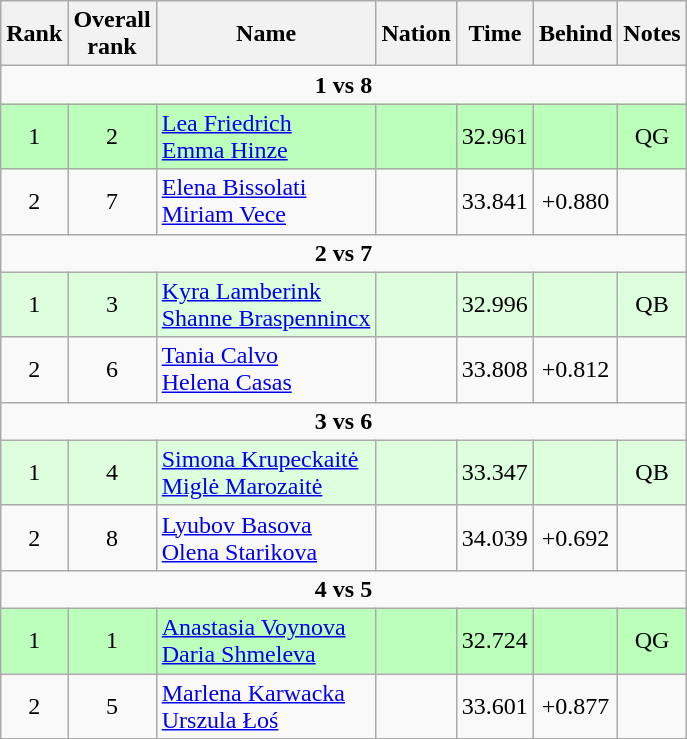<table class="wikitable sortable" style="text-align:center">
<tr>
<th>Rank</th>
<th>Overall<br>rank</th>
<th>Name</th>
<th>Nation</th>
<th>Time</th>
<th>Behind</th>
<th>Notes</th>
</tr>
<tr>
<td colspan=7><strong>1 vs 8</strong></td>
</tr>
<tr bgcolor=bbffbb>
<td>1</td>
<td>2</td>
<td align=left><a href='#'>Lea Friedrich</a><br><a href='#'>Emma Hinze</a></td>
<td align=left></td>
<td>32.961</td>
<td></td>
<td>QG</td>
</tr>
<tr>
<td>2</td>
<td>7</td>
<td align=left><a href='#'>Elena Bissolati</a><br><a href='#'>Miriam Vece</a></td>
<td align=left></td>
<td>33.841</td>
<td>+0.880</td>
<td></td>
</tr>
<tr>
<td colspan=7><strong>2 vs 7</strong></td>
</tr>
<tr bgcolor=ddffdd>
<td>1</td>
<td>3</td>
<td align=left><a href='#'>Kyra Lamberink</a><br><a href='#'>Shanne Braspennincx</a></td>
<td align=left></td>
<td>32.996</td>
<td></td>
<td>QB</td>
</tr>
<tr>
<td>2</td>
<td>6</td>
<td align=left><a href='#'>Tania Calvo</a><br><a href='#'>Helena Casas</a></td>
<td align=left></td>
<td>33.808</td>
<td>+0.812</td>
<td></td>
</tr>
<tr>
<td colspan=7><strong>3 vs 6</strong></td>
</tr>
<tr bgcolor=ddffdd>
<td>1</td>
<td>4</td>
<td align=left><a href='#'>Simona Krupeckaitė</a><br><a href='#'>Miglė Marozaitė</a></td>
<td align=left></td>
<td>33.347</td>
<td></td>
<td>QB</td>
</tr>
<tr>
<td>2</td>
<td>8</td>
<td align=left><a href='#'>Lyubov Basova</a><br><a href='#'>Olena Starikova</a></td>
<td align=left></td>
<td>34.039</td>
<td>+0.692</td>
<td></td>
</tr>
<tr>
<td colspan=7><strong>4 vs 5</strong></td>
</tr>
<tr bgcolor=bbffbb>
<td>1</td>
<td>1</td>
<td align=left><a href='#'>Anastasia Voynova</a><br><a href='#'>Daria Shmeleva</a></td>
<td align=left></td>
<td>32.724</td>
<td></td>
<td>QG</td>
</tr>
<tr>
<td>2</td>
<td>5</td>
<td align=left><a href='#'>Marlena Karwacka</a><br><a href='#'>Urszula Łoś</a></td>
<td align=left></td>
<td>33.601</td>
<td>+0.877</td>
<td></td>
</tr>
</table>
